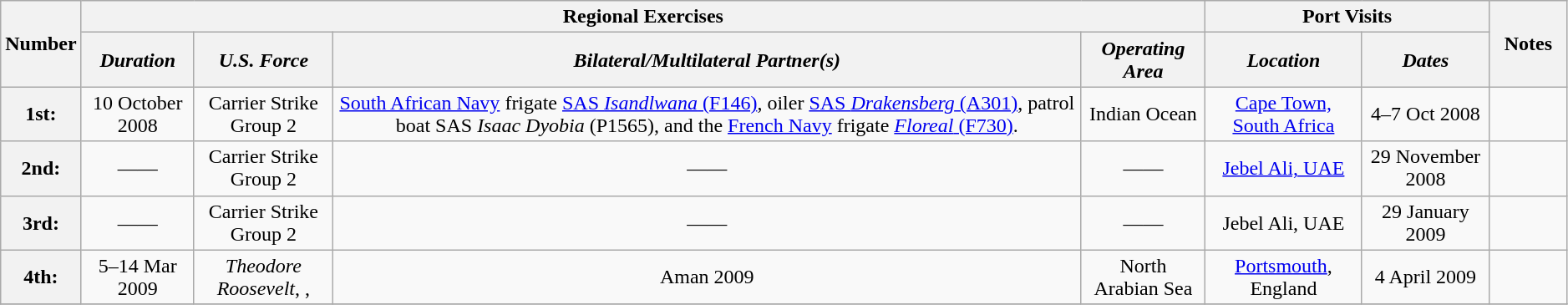<table class="wikitable" style="text-align:center" width=99%>
<tr>
<th rowspan="2" width="5%">Number</th>
<th colspan="4" align="center">Regional Exercises</th>
<th colspan="2" align="center">Port Visits</th>
<th rowspan="2" width="5%">Notes</th>
</tr>
<tr>
<th align="center"><em>Duration</em></th>
<th align="center"><em>U.S. Force</em></th>
<th align="center"><em>Bilateral/Multilateral Partner(s)</em></th>
<th align="center"><em>Operating Area</em></th>
<th align="center"><em>Location</em></th>
<th align="center"><em>Dates</em></th>
</tr>
<tr>
<th>1st:</th>
<td>10 October 2008</td>
<td>Carrier Strike Group 2</td>
<td><a href='#'>South African Navy</a> frigate <a href='#'>SAS <em>Isandlwana</em> (F146)</a>, oiler <a href='#'>SAS <em>Drakensberg</em> (A301)</a>, patrol boat SAS <em>Isaac Dyobia</em> (P1565), and the <a href='#'>French Navy</a> frigate <a href='#'><em>Floreal</em> (F730)</a>.</td>
<td>Indian Ocean</td>
<td><a href='#'>Cape Town, South Africa</a></td>
<td>4–7 Oct 2008</td>
<td></td>
</tr>
<tr>
<th>2nd:</th>
<td>——</td>
<td>Carrier Strike Group 2</td>
<td>——</td>
<td>——</td>
<td><a href='#'>Jebel Ali, UAE</a></td>
<td>29 November 2008</td>
<td></td>
</tr>
<tr>
<th>3rd:</th>
<td>——</td>
<td>Carrier Strike Group 2</td>
<td>——</td>
<td>——</td>
<td>Jebel Ali, UAE</td>
<td>29 January 2009</td>
<td></td>
</tr>
<tr>
<th>4th:</th>
<td>5–14 Mar 2009</td>
<td><em>Theodore Roosevelt</em>, , </td>
<td>Aman 2009</td>
<td>North Arabian Sea</td>
<td><a href='#'>Portsmouth</a>, England</td>
<td>4 April 2009</td>
<td></td>
</tr>
<tr>
</tr>
</table>
